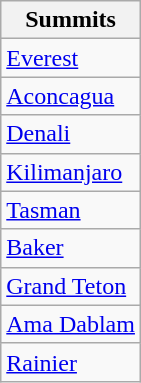<table class="wikitable">
<tr>
<th>Summits</th>
</tr>
<tr>
<td><a href='#'>Everest</a></td>
</tr>
<tr>
<td><a href='#'>Aconcagua</a></td>
</tr>
<tr>
<td><a href='#'>Denali</a></td>
</tr>
<tr>
<td><a href='#'>Kilimanjaro</a></td>
</tr>
<tr>
<td><a href='#'>Tasman</a></td>
</tr>
<tr>
<td><a href='#'>Baker</a></td>
</tr>
<tr>
<td><a href='#'>Grand Teton</a></td>
</tr>
<tr>
<td><a href='#'>Ama Dablam</a></td>
</tr>
<tr>
<td><a href='#'>Rainier</a></td>
</tr>
</table>
